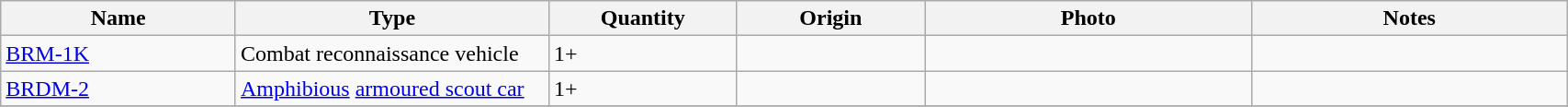<table class="wikitable" style="width:90%;">
<tr>
<th style="width:15%;">Name</th>
<th style="width:20%;">Type</th>
<th style="width:12%;">Quantity</th>
<th style="width:12%;">Origin</th>
<th>Photo</th>
<th>Notes</th>
</tr>
<tr>
<td><a href='#'>BRM-1K</a></td>
<td>Combat reconnaissance vehicle</td>
<td>1+</td>
<td></td>
<td></td>
<td></td>
</tr>
<tr>
<td><a href='#'>BRDM-2</a></td>
<td><a href='#'>Amphibious</a> <a href='#'>armoured scout car</a></td>
<td>1+</td>
<td></td>
<td></td>
<td></td>
</tr>
<tr>
</tr>
</table>
